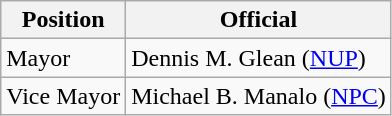<table class="wikitable">
<tr>
<th>Position</th>
<th>Official</th>
</tr>
<tr>
<td>Mayor</td>
<td>Dennis M. Glean (<a href='#'>NUP</a>)</td>
</tr>
<tr>
<td>Vice Mayor</td>
<td>Michael B. Manalo (<a href='#'>NPC</a>)</td>
</tr>
</table>
